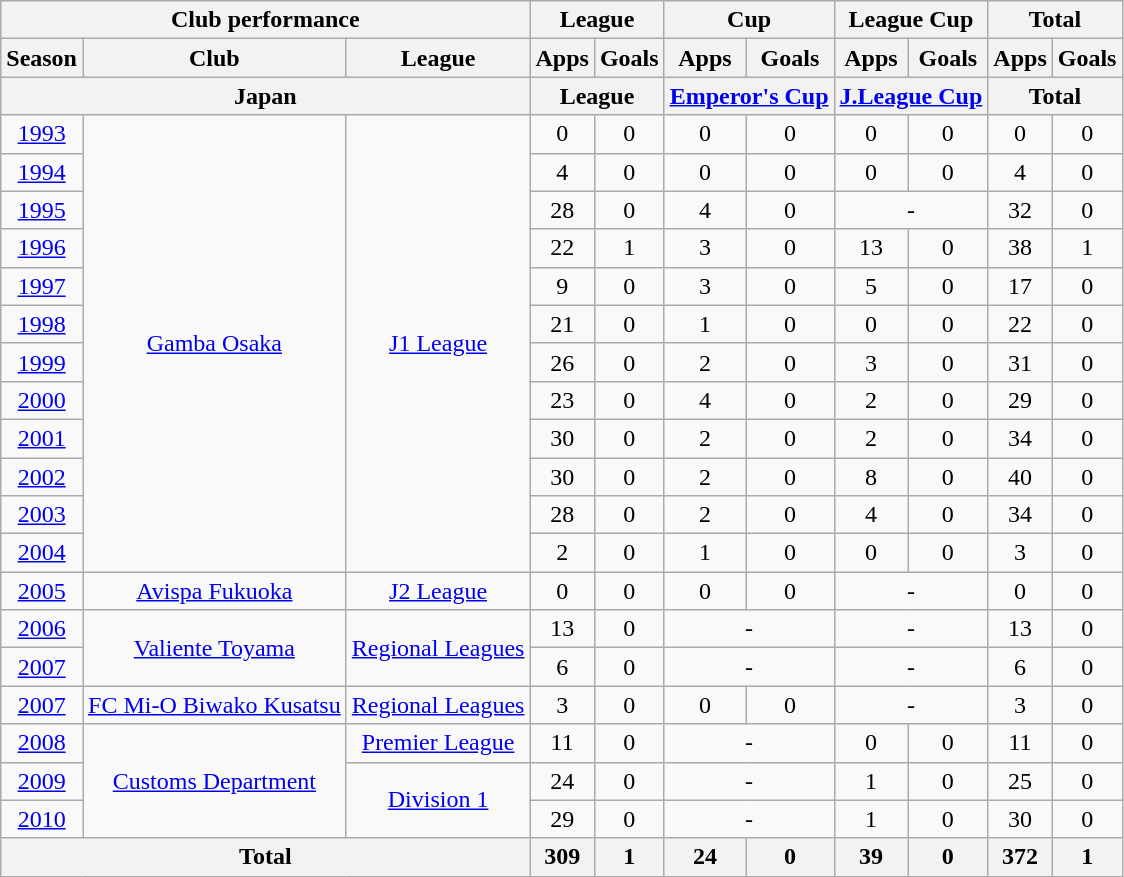<table class="wikitable" style="text-align:center;">
<tr>
<th colspan=3>Club performance</th>
<th colspan=2>League</th>
<th colspan=2>Cup</th>
<th colspan=2>League Cup</th>
<th colspan=2>Total</th>
</tr>
<tr>
<th>Season</th>
<th>Club</th>
<th>League</th>
<th>Apps</th>
<th>Goals</th>
<th>Apps</th>
<th>Goals</th>
<th>Apps</th>
<th>Goals</th>
<th>Apps</th>
<th>Goals</th>
</tr>
<tr>
<th colspan=3>Japan</th>
<th colspan=2>League</th>
<th colspan=2><a href='#'>Emperor's Cup</a></th>
<th colspan=2><a href='#'>J.League Cup</a></th>
<th colspan=2>Total</th>
</tr>
<tr>
<td><a href='#'>1993</a></td>
<td rowspan="12"><a href='#'>Gamba Osaka</a></td>
<td rowspan="12"><a href='#'>J1 League</a></td>
<td>0</td>
<td>0</td>
<td>0</td>
<td>0</td>
<td>0</td>
<td>0</td>
<td>0</td>
<td>0</td>
</tr>
<tr>
<td><a href='#'>1994</a></td>
<td>4</td>
<td>0</td>
<td>0</td>
<td>0</td>
<td>0</td>
<td>0</td>
<td>4</td>
<td>0</td>
</tr>
<tr>
<td><a href='#'>1995</a></td>
<td>28</td>
<td>0</td>
<td>4</td>
<td>0</td>
<td colspan="2">-</td>
<td>32</td>
<td>0</td>
</tr>
<tr>
<td><a href='#'>1996</a></td>
<td>22</td>
<td>1</td>
<td>3</td>
<td>0</td>
<td>13</td>
<td>0</td>
<td>38</td>
<td>1</td>
</tr>
<tr>
<td><a href='#'>1997</a></td>
<td>9</td>
<td>0</td>
<td>3</td>
<td>0</td>
<td>5</td>
<td>0</td>
<td>17</td>
<td>0</td>
</tr>
<tr>
<td><a href='#'>1998</a></td>
<td>21</td>
<td>0</td>
<td>1</td>
<td>0</td>
<td>0</td>
<td>0</td>
<td>22</td>
<td>0</td>
</tr>
<tr>
<td><a href='#'>1999</a></td>
<td>26</td>
<td>0</td>
<td>2</td>
<td>0</td>
<td>3</td>
<td>0</td>
<td>31</td>
<td>0</td>
</tr>
<tr>
<td><a href='#'>2000</a></td>
<td>23</td>
<td>0</td>
<td>4</td>
<td>0</td>
<td>2</td>
<td>0</td>
<td>29</td>
<td>0</td>
</tr>
<tr>
<td><a href='#'>2001</a></td>
<td>30</td>
<td>0</td>
<td>2</td>
<td>0</td>
<td>2</td>
<td>0</td>
<td>34</td>
<td>0</td>
</tr>
<tr>
<td><a href='#'>2002</a></td>
<td>30</td>
<td>0</td>
<td>2</td>
<td>0</td>
<td>8</td>
<td>0</td>
<td>40</td>
<td>0</td>
</tr>
<tr>
<td><a href='#'>2003</a></td>
<td>28</td>
<td>0</td>
<td>2</td>
<td>0</td>
<td>4</td>
<td>0</td>
<td>34</td>
<td>0</td>
</tr>
<tr>
<td><a href='#'>2004</a></td>
<td>2</td>
<td>0</td>
<td>1</td>
<td>0</td>
<td>0</td>
<td>0</td>
<td>3</td>
<td>0</td>
</tr>
<tr>
<td><a href='#'>2005</a></td>
<td><a href='#'>Avispa Fukuoka</a></td>
<td><a href='#'>J2 League</a></td>
<td>0</td>
<td>0</td>
<td>0</td>
<td>0</td>
<td colspan="2">-</td>
<td>0</td>
<td>0</td>
</tr>
<tr>
<td><a href='#'>2006</a></td>
<td rowspan="2"><a href='#'>Valiente Toyama</a></td>
<td rowspan="2"><a href='#'>Regional Leagues</a></td>
<td>13</td>
<td>0</td>
<td colspan="2">-</td>
<td colspan="2">-</td>
<td>13</td>
<td>0</td>
</tr>
<tr>
<td><a href='#'>2007</a></td>
<td>6</td>
<td>0</td>
<td colspan="2">-</td>
<td colspan="2">-</td>
<td>6</td>
<td>0</td>
</tr>
<tr>
<td><a href='#'>2007</a></td>
<td><a href='#'>FC Mi-O Biwako Kusatsu</a></td>
<td><a href='#'>Regional Leagues</a></td>
<td>3</td>
<td>0</td>
<td>0</td>
<td>0</td>
<td colspan="2">-</td>
<td>3</td>
<td>0</td>
</tr>
<tr>
<td><a href='#'>2008</a></td>
<td rowspan="3"><a href='#'>Customs Department</a></td>
<td><a href='#'>Premier League</a></td>
<td>11</td>
<td>0</td>
<td colspan="2">-</td>
<td>0</td>
<td>0</td>
<td>11</td>
<td>0</td>
</tr>
<tr>
<td><a href='#'>2009</a></td>
<td rowspan="2"><a href='#'>Division 1</a></td>
<td>24</td>
<td>0</td>
<td colspan="2">-</td>
<td>1</td>
<td>0</td>
<td>25</td>
<td>0</td>
</tr>
<tr>
<td><a href='#'>2010</a></td>
<td>29</td>
<td>0</td>
<td colspan="2">-</td>
<td>1</td>
<td>0</td>
<td>30</td>
<td>0</td>
</tr>
<tr>
<th colspan=3>Total</th>
<th>309</th>
<th>1</th>
<th>24</th>
<th>0</th>
<th>39</th>
<th>0</th>
<th>372</th>
<th>1</th>
</tr>
</table>
